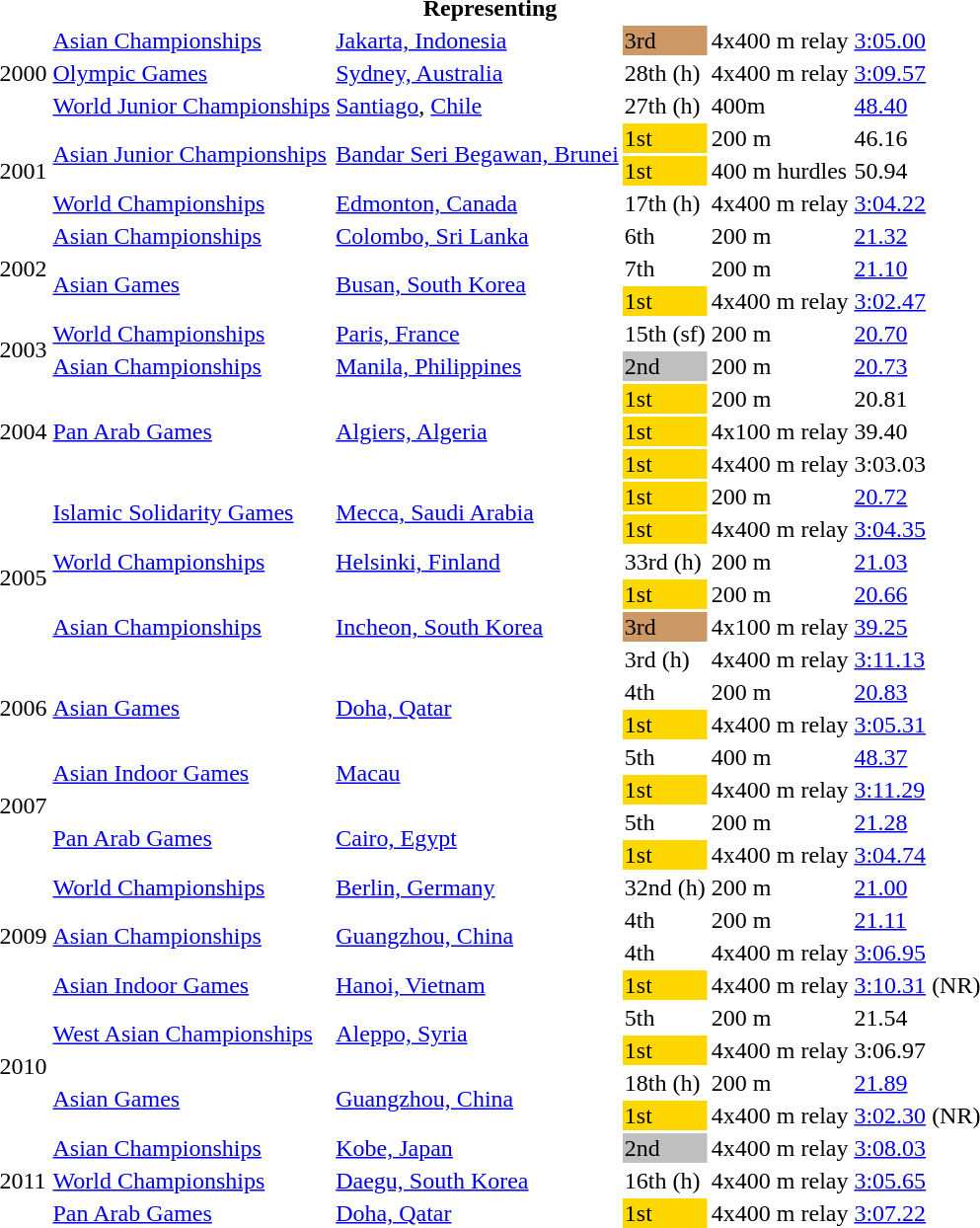<table>
<tr>
<th colspan="6">Representing </th>
</tr>
<tr>
<td rowspan=3>2000</td>
<td><a href='#'>Asian Championships</a></td>
<td><a href='#'>Jakarta, Indonesia</a></td>
<td bgcolor="cc9966">3rd</td>
<td>4x400 m relay</td>
<td><a href='#'>3:05.00</a></td>
</tr>
<tr>
<td><a href='#'>Olympic Games</a></td>
<td><a href='#'>Sydney, Australia</a></td>
<td>28th (h)</td>
<td>4x400 m relay</td>
<td><a href='#'>3:09.57</a></td>
</tr>
<tr>
<td><a href='#'>World Junior Championships</a></td>
<td><a href='#'>Santiago</a>, <a href='#'>Chile</a></td>
<td>27th (h)</td>
<td>400m</td>
<td><a href='#'>48.40</a></td>
</tr>
<tr>
<td rowspan=3>2001</td>
<td rowspan=2><a href='#'>Asian Junior Championships</a></td>
<td rowspan=2><a href='#'>Bandar Seri Begawan, Brunei</a></td>
<td bgcolor=gold>1st</td>
<td>200 m</td>
<td>46.16</td>
</tr>
<tr>
<td bgcolor=gold>1st</td>
<td>400 m hurdles</td>
<td>50.94</td>
</tr>
<tr>
<td><a href='#'>World Championships</a></td>
<td><a href='#'>Edmonton, Canada</a></td>
<td>17th (h)</td>
<td>4x400 m relay</td>
<td><a href='#'>3:04.22</a></td>
</tr>
<tr>
<td rowspan=3>2002</td>
<td><a href='#'>Asian Championships</a></td>
<td><a href='#'>Colombo, Sri Lanka</a></td>
<td>6th</td>
<td>200 m</td>
<td><a href='#'>21.32</a></td>
</tr>
<tr>
<td rowspan=2><a href='#'>Asian Games</a></td>
<td rowspan=2><a href='#'>Busan, South Korea</a></td>
<td>7th</td>
<td>200 m</td>
<td><a href='#'>21.10</a></td>
</tr>
<tr>
<td bgcolor=gold>1st</td>
<td>4x400 m relay</td>
<td><a href='#'>3:02.47</a></td>
</tr>
<tr>
<td rowspan=2>2003</td>
<td><a href='#'>World Championships</a></td>
<td><a href='#'>Paris, France</a></td>
<td>15th (sf)</td>
<td>200 m</td>
<td><a href='#'>20.70</a></td>
</tr>
<tr>
<td><a href='#'>Asian Championships</a></td>
<td><a href='#'>Manila, Philippines</a></td>
<td bgcolor="silver">2nd</td>
<td>200 m</td>
<td><a href='#'>20.73</a></td>
</tr>
<tr>
<td rowspan=3>2004</td>
<td rowspan=3><a href='#'>Pan Arab Games</a></td>
<td rowspan=3><a href='#'>Algiers, Algeria</a></td>
<td bgcolor=gold>1st</td>
<td>200 m</td>
<td>20.81</td>
</tr>
<tr>
<td bgcolor=gold>1st</td>
<td>4x100 m relay</td>
<td>39.40</td>
</tr>
<tr>
<td bgcolor=gold>1st</td>
<td>4x400 m relay</td>
<td>3:03.03</td>
</tr>
<tr>
<td rowspan=6>2005</td>
<td rowspan=2><a href='#'>Islamic Solidarity Games</a></td>
<td rowspan=2><a href='#'>Mecca, Saudi Arabia</a></td>
<td bgcolor=gold>1st</td>
<td>200 m</td>
<td><a href='#'>20.72</a></td>
</tr>
<tr>
<td bgcolor=gold>1st</td>
<td>4x400 m relay</td>
<td><a href='#'>3:04.35</a></td>
</tr>
<tr>
<td><a href='#'>World Championships</a></td>
<td><a href='#'>Helsinki, Finland</a></td>
<td>33rd (h)</td>
<td>200 m</td>
<td><a href='#'>21.03</a></td>
</tr>
<tr>
<td rowspan=3><a href='#'>Asian Championships</a></td>
<td rowspan=3><a href='#'>Incheon, South Korea</a></td>
<td bgcolor=gold>1st</td>
<td>200 m</td>
<td><a href='#'>20.66</a></td>
</tr>
<tr>
<td bgcolor=cc9966>3rd</td>
<td>4x100 m relay</td>
<td><a href='#'>39.25</a></td>
</tr>
<tr>
<td>3rd (h)</td>
<td>4x400 m relay</td>
<td><a href='#'>3:11.13</a></td>
</tr>
<tr>
<td rowspan=2>2006</td>
<td rowspan=2><a href='#'>Asian Games</a></td>
<td rowspan=2><a href='#'>Doha, Qatar</a></td>
<td>4th</td>
<td>200 m</td>
<td><a href='#'>20.83</a></td>
</tr>
<tr>
<td bgcolor=gold>1st</td>
<td>4x400 m relay</td>
<td><a href='#'>3:05.31</a></td>
</tr>
<tr>
<td rowspan=4>2007</td>
<td rowspan=2><a href='#'>Asian Indoor Games</a></td>
<td rowspan=2><a href='#'>Macau</a></td>
<td>5th</td>
<td>400 m</td>
<td><a href='#'>48.37</a></td>
</tr>
<tr>
<td bgcolor=gold>1st</td>
<td>4x400 m relay</td>
<td><a href='#'>3:11.29</a></td>
</tr>
<tr>
<td rowspan=2><a href='#'>Pan Arab Games</a></td>
<td rowspan=2><a href='#'>Cairo, Egypt</a></td>
<td>5th</td>
<td>200 m</td>
<td><a href='#'>21.28</a></td>
</tr>
<tr>
<td bgcolor=gold>1st</td>
<td>4x400 m relay</td>
<td><a href='#'>3:04.74</a></td>
</tr>
<tr>
<td rowspan=4>2009</td>
<td><a href='#'>World Championships</a></td>
<td><a href='#'>Berlin, Germany</a></td>
<td>32nd (h)</td>
<td>200 m</td>
<td><a href='#'>21.00</a></td>
</tr>
<tr>
<td rowspan=2><a href='#'>Asian Championships</a></td>
<td rowspan=2><a href='#'>Guangzhou, China</a></td>
<td>4th</td>
<td>200 m</td>
<td><a href='#'>21.11</a></td>
</tr>
<tr>
<td>4th</td>
<td>4x400 m relay</td>
<td><a href='#'>3:06.95</a></td>
</tr>
<tr>
<td><a href='#'>Asian Indoor Games</a></td>
<td><a href='#'>Hanoi, Vietnam</a></td>
<td bgcolor=gold>1st</td>
<td>4x400 m relay</td>
<td><a href='#'>3:10.31</a> (NR)</td>
</tr>
<tr>
<td rowspan=4>2010</td>
<td rowspan=2><a href='#'>West Asian Championships</a></td>
<td rowspan=2><a href='#'>Aleppo, Syria</a></td>
<td>5th</td>
<td>200 m</td>
<td>21.54</td>
</tr>
<tr>
<td bgcolor=gold>1st</td>
<td>4x400 m relay</td>
<td>3:06.97</td>
</tr>
<tr>
<td rowspan=2><a href='#'>Asian Games</a></td>
<td rowspan=2><a href='#'>Guangzhou, China</a></td>
<td>18th (h)</td>
<td>200 m</td>
<td><a href='#'>21.89</a></td>
</tr>
<tr>
<td bgcolor=gold>1st</td>
<td>4x400 m relay</td>
<td><a href='#'>3:02.30</a> (NR)</td>
</tr>
<tr>
<td rowspan=3>2011</td>
<td><a href='#'>Asian Championships</a></td>
<td><a href='#'>Kobe, Japan</a></td>
<td bgcolor=silver>2nd</td>
<td>4x400 m relay</td>
<td><a href='#'>3:08.03</a></td>
</tr>
<tr>
<td><a href='#'>World Championships</a></td>
<td><a href='#'>Daegu, South Korea</a></td>
<td>16th (h)</td>
<td>4x400 m relay</td>
<td><a href='#'>3:05.65</a></td>
</tr>
<tr>
<td><a href='#'>Pan Arab Games</a></td>
<td><a href='#'>Doha, Qatar</a></td>
<td bgcolor=gold>1st</td>
<td>4x400 m relay</td>
<td><a href='#'>3:07.22</a></td>
</tr>
</table>
